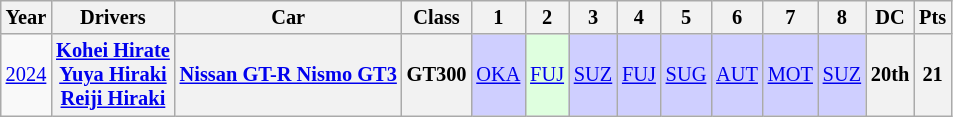<table class="wikitable" style="text-align:center; font-size:85%">
<tr>
<th>Year</th>
<th>Drivers</th>
<th>Car</th>
<th>Class</th>
<th>1</th>
<th>2</th>
<th>3</th>
<th>4</th>
<th>5</th>
<th>6</th>
<th>7</th>
<th>8</th>
<th>DC</th>
<th>Pts</th>
</tr>
<tr>
<td><a href='#'>2024</a></td>
<th nowrap> <a href='#'>Kohei Hirate</a><br> <a href='#'>Yuya Hiraki</a><br> <a href='#'>Reiji Hiraki</a></th>
<th><a href='#'>Nissan GT-R Nismo GT3</a></th>
<th>GT300</th>
<td style="background:#cfcfff;"><a href='#'>OKA</a><br></td>
<td style="background:#dfffdf;"><a href='#'>FUJ</a><br></td>
<td style="background:#cfcfff;"><a href='#'>SUZ</a><br></td>
<td style="background:#cfcfff;"><a href='#'>FUJ</a><br></td>
<td style="background:#cfcfff;"><a href='#'>SUG</a><br></td>
<td style="background:#cfcfff;"><a href='#'>AUT</a><br></td>
<td style="background:#cfcfff;"><a href='#'>MOT</a><br></td>
<td style="background:#cfcfff;"><a href='#'>SUZ</a><br></td>
<th>20th</th>
<th>21</th>
</tr>
</table>
